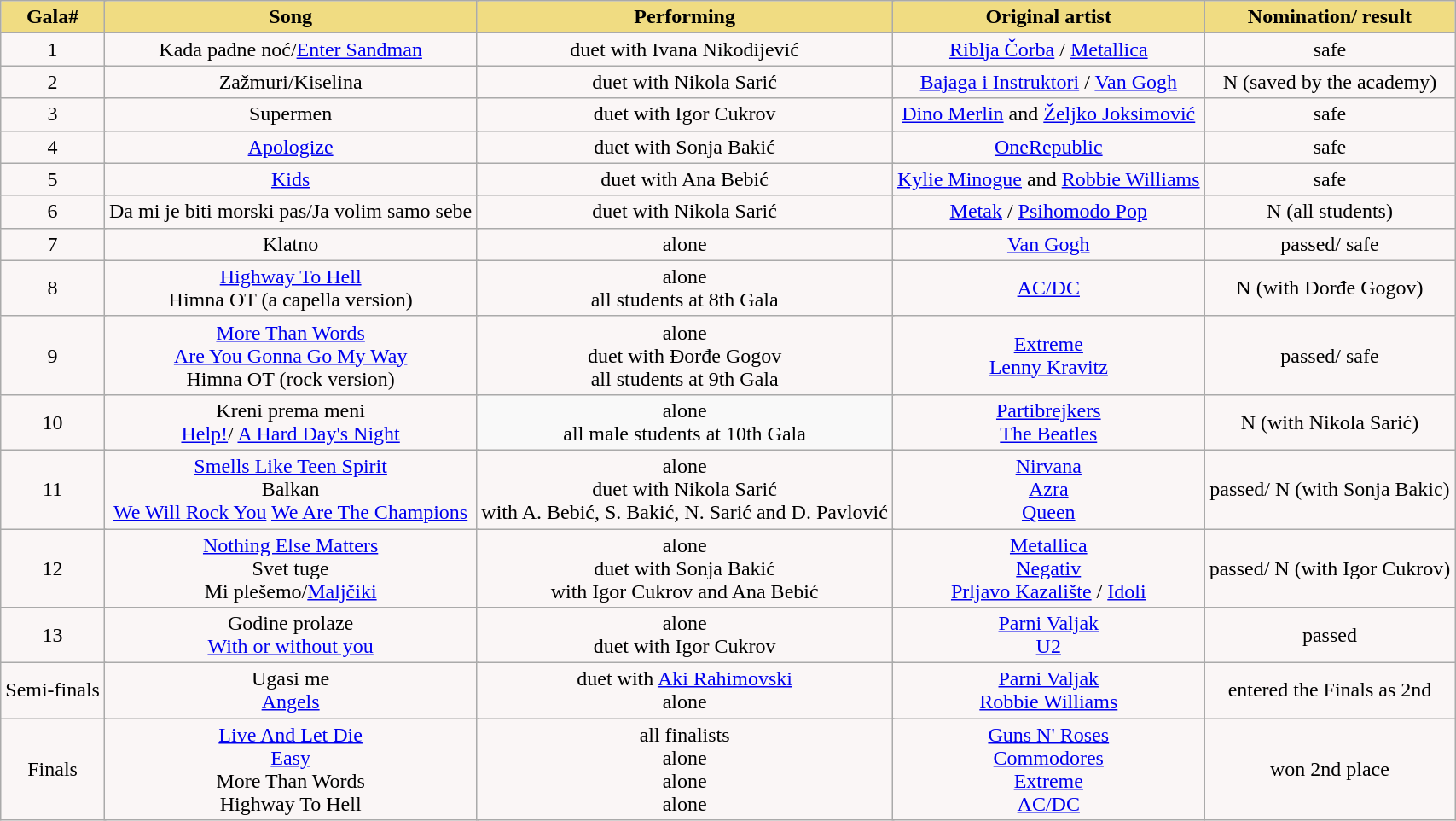<table class="wikitable" align="left">
<tr>
<td colspan="90" bgcolor="#F0DC82" align="Center"><strong>Gala#</strong></td>
<td colspan="100" bgcolor="#F0DC82" align="Center"><strong>Song</strong></td>
<td colspan="130" bgcolor="#F0DC82" align="Center"><strong>Performing</strong></td>
<td colspan="100" bgcolor="#F0DC82" align="Center"><strong>Original artist</strong></td>
<td colspan="100" bgcolor="#F0DC82" align="Center"><strong>Nomination/ result</strong></td>
</tr>
<tr>
<td colspan="90" align="center" bgcolor="FAF6F6">1</td>
<td colspan="100" align="center" bgcolor="FAF6F6">Kada padne noć/<a href='#'>Enter Sandman</a></td>
<td colspan="130" align="center" bgcolor="FAF6F6">duet with Ivana Nikodijević</td>
<td colspan="100" align="center" bgcolor="FAF6F6"> <a href='#'>Riblja Čorba</a> /  <a href='#'>Metallica</a></td>
<td colspan="100" align="center" bgcolor="FAF6F6">safe</td>
</tr>
<tr>
<td colspan="90" align="center" bgcolor="FAF6F6">2</td>
<td colspan="100" align="center" bgcolor="FAF6F6">Zažmuri/Kiselina</td>
<td colspan="130" align="center" bgcolor="FAF6F6">duet with Nikola Sarić</td>
<td colspan="100" align="center" bgcolor="FAF6F6"> <a href='#'>Bajaga i Instruktori</a> /  <a href='#'>Van Gogh</a></td>
<td colspan="100" align="center" bgcolor="FAF6F6">N (saved by the academy)</td>
</tr>
<tr>
<td colspan="90" align="center" bgcolor="FAF6F6">3</td>
<td colspan="100" align="center" bgcolor="FAF6F6">Supermen</td>
<td colspan="130" align="center" bgcolor="FAF6F6">duet with Igor Cukrov</td>
<td colspan="100" align="center" bgcolor="FAF6F6"> <a href='#'>Dino Merlin</a> and  <a href='#'>Željko Joksimović</a></td>
<td colspan="100" align="center" bgcolor="FAF6F6">safe</td>
</tr>
<tr>
<td colspan="90" align="center" bgcolor="FAF6F6">4</td>
<td colspan="100" align="center" bgcolor="FAF6F6"><a href='#'>Apologize</a></td>
<td colspan="130" align="center" bgcolor="FAF6F6">duet with Sonja Bakić</td>
<td colspan="100" align="center" bgcolor="FAF6F6"> <a href='#'>OneRepublic</a></td>
<td colspan="100" align="center" bgcolor="FAF6F6">safe</td>
</tr>
<tr>
<td colspan="90" align="center" bgcolor="FAF6F6">5</td>
<td colspan="100" align="center" bgcolor="FAF6F6"><a href='#'>Kids</a></td>
<td colspan="130" align="center" bgcolor="FAF6F6">duet with Ana Bebić</td>
<td colspan="100" align="center" bgcolor="FAF6F6"> <a href='#'>Kylie Minogue</a> and  <a href='#'>Robbie Williams</a></td>
<td colspan="100" align="center" bgcolor="FAF6F6">safe</td>
</tr>
<tr>
<td colspan="90" align="center" bgcolor="FAF6F6">6</td>
<td colspan="100" align="center" bgcolor="FAF6F6">Da mi je biti morski pas/Ja volim samo sebe</td>
<td colspan="130" align="center" bgcolor="FAF6F6">duet with Nikola Sarić</td>
<td colspan="100" align="center" bgcolor="FAF6F6"> <a href='#'>Metak</a> /  <a href='#'>Psihomodo Pop</a></td>
<td colspan="100" align="center" bgcolor="FAF6F6">N (all students)</td>
</tr>
<tr>
<td colspan="90" align="center" bgcolor="FAF6F6">7</td>
<td colspan="100" align="center" bgcolor="FAF6F6">Klatno</td>
<td colspan="130" align="center" bgcolor="FAF6F6">alone</td>
<td colspan="100" align="center" bgcolor="FAF6F6"> <a href='#'>Van Gogh</a></td>
<td colspan="100" align="center" bgcolor="FAF6F6">passed/ safe</td>
</tr>
<tr>
<td colspan="90" align="center" bgcolor="FAF6F6">8</td>
<td colspan="100" align="center" bgcolor="FAF6F6"><a href='#'>Highway To Hell</a><br>Himna OT (a capella version)</td>
<td colspan="130" align="center" bgcolor="FAF6F6">alone<br>all students at 8th Gala</td>
<td colspan="100" align="center" bgcolor="FAF6F6"> <a href='#'>AC/DC</a></td>
<td colspan="100" align="center" bgcolor="FAF6F6">N (with Đorđe Gogov)</td>
</tr>
<tr>
<td colspan="90" align="center" bgcolor="FAF6F6">9</td>
<td colspan="100" align="center" bgcolor="FAF6F6"><a href='#'>More Than Words</a><br><a href='#'>Are You Gonna Go My Way</a><br>Himna OT (rock version)</td>
<td colspan="130" align="center" bgcolor="FAF6F6">alone<br>duet with Đorđe Gogov<br>all students at 9th Gala</td>
<td colspan="100" align="center" bgcolor="FAF6F6"> <a href='#'>Extreme</a><br> <a href='#'>Lenny Kravitz</a></td>
<td colspan="100" align="center" bgcolor="FAF6F6">passed/ safe</td>
</tr>
<tr>
<td colspan="90" align="center" bgcolor="FAF6F6">10</td>
<td colspan="100" align="center" bgcolor="FAF6F6">Kreni prema meni<br><a href='#'>Help!</a>/ <a href='#'>A Hard Day's Night</a></td>
<td colspan="130" align="center" bgcolo=="FAF6F6">alone<br>all male students at 10th Gala</td>
<td colspan="100" align="center" bgcolor="FAF6F6"> <a href='#'>Partibrejkers</a><br> <a href='#'>The Beatles</a></td>
<td colspan="100" align="center" bgcolor="FAF6F6">N (with Nikola Sarić)</td>
</tr>
<tr>
<td colspan="90" align="center" bgcolor="FAF6F6">11</td>
<td colspan="100" align="center" bgcolor="FAF6F6"><a href='#'>Smells Like Teen Spirit</a><br>Balkan<br><a href='#'>We Will Rock You</a> <a href='#'>We Are The Champions</a></td>
<td colspan="130" align="center" bgcolor="FAF6F6">alone<br>duet with Nikola Sarić<br>with A. Bebić, S. Bakić, N. Sarić and D. Pavlović</td>
<td colspan="100" align="center" bgcolor="FAF6F6"> <a href='#'>Nirvana</a><br> <a href='#'>Azra</a><br> <a href='#'>Queen</a></td>
<td colspan="100" align="center" bgcolor="FAF6F6">passed/ N (with Sonja Bakic)</td>
</tr>
<tr>
<td colspan="90" align="center" bgcolor="FAF6F6">12</td>
<td colspan="100" align="center" bgcolor="FAF6F6"><a href='#'>Nothing Else Matters</a><br>Svet tuge<br>Mi plešemo/<a href='#'>Maljčiki</a></td>
<td colspan="130" align="center" bgcolor="FAF6F6">alone<br>duet with Sonja Bakić<br>with Igor Cukrov and Ana Bebić</td>
<td colspan="100" align="center" bgcolor="FAF6F6"> <a href='#'>Metallica</a><br> <a href='#'>Negativ</a><br> <a href='#'>Prljavo Kazalište</a> /  <a href='#'>Idoli</a></td>
<td colspan="100" align="center" bgcolor="FAF6F6">passed/ N (with Igor Cukrov)</td>
</tr>
<tr>
<td colspan="90" align="center" bgcolor="FAF6F6">13</td>
<td colspan="100" align="center" bgcolor="FAF6F6">Godine prolaze<br><a href='#'>With or without you</a></td>
<td colspan="130" align="center" bgcolor="FAF6F6">alone<br>duet with Igor Cukrov</td>
<td colspan="100" align="center" bgcolor="FAF6F6"> <a href='#'>Parni Valjak</a><br> <a href='#'>U2</a></td>
<td colspan="100" align="center" bgcolor="FAF6F6">passed</td>
</tr>
<tr>
<td colspan="90" align="center" bgcolor="FAF6F6">Semi-finals</td>
<td colspan="100" align="center" bgcolor="FAF6F6">Ugasi me<br><a href='#'>Angels</a></td>
<td colspan="130" align="center" bgcolor="FAF6F6">duet with <a href='#'>Aki Rahimovski</a><br>alone</td>
<td colspan="100" align="center" bgcolor="FAF6F6"> <a href='#'>Parni Valjak</a><br> <a href='#'>Robbie Williams</a></td>
<td colspan="100" align="center" bgcolor="FAF6F6">entered the Finals as 2nd</td>
</tr>
<tr>
<td colspan="90" align="center" bgcolor="FAF6F6">Finals</td>
<td colspan="100" align="center" bgcolor="FAF6F6"><a href='#'>Live And Let Die</a><br><a href='#'>Easy</a><br>More Than Words<br>Highway To Hell</td>
<td colspan="130" align="center" bgcolor="FAF6F6">all finalists<br>alone<br>alone<br>alone</td>
<td colspan="100" align="center" bgcolor="FAF6F6"> <a href='#'>Guns N' Roses</a><br> <a href='#'>Commodores</a><br> <a href='#'>Extreme</a><br> <a href='#'>AC/DC</a></td>
<td colspan="100" align="center" bgcolor="FAF6F6">won 2nd place</td>
</tr>
</table>
